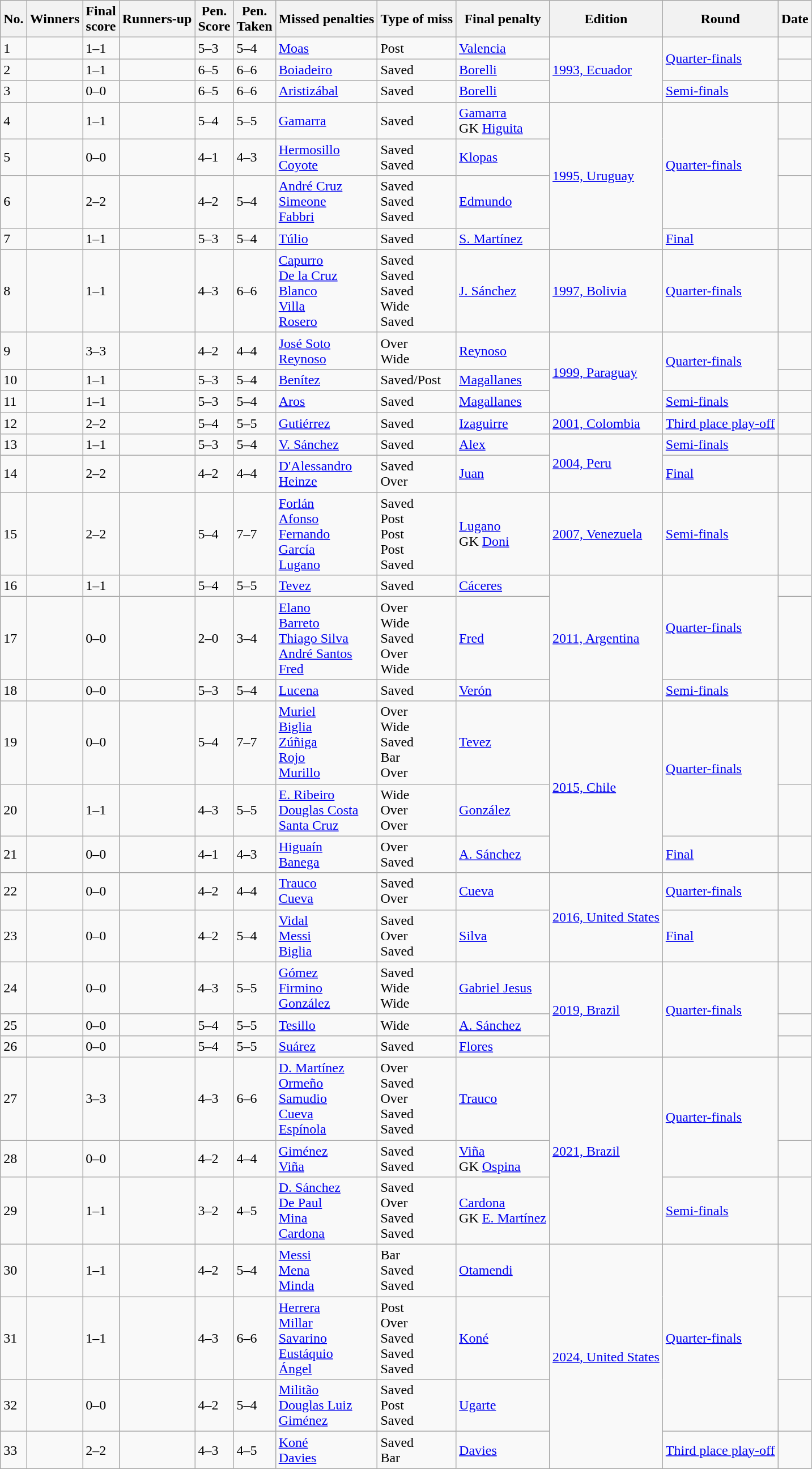<table class="wikitable sortable">
<tr>
<th>No.<br></th>
<th>Winners<br></th>
<th>Final<br>score<br> </th>
<th>Runners-up<br></th>
<th>Pen.<br>Score<br></th>
<th>Pen.<br>Taken<br></th>
<th class="unsortable">Missed penalties</th>
<th class="unsortable">Type of miss</th>
<th class="unsortable">Final penalty</th>
<th>Edition</th>
<th>Round</th>
<th>Date</th>
</tr>
<tr>
<td>1</td>
<td></td>
<td>1–1</td>
<td></td>
<td>5–3</td>
<td>5–4</td>
<td> <a href='#'>Moas</a></td>
<td>Post</td>
<td> <a href='#'>Valencia</a></td>
<td rowspan="3"><a href='#'>1993, Ecuador</a></td>
<td rowspan="2"><a href='#'>Quarter-finals</a></td>
<td></td>
</tr>
<tr>
<td>2</td>
<td></td>
<td>1–1</td>
<td></td>
<td>6–5</td>
<td>6–6</td>
<td> <a href='#'>Boiadeiro</a></td>
<td>Saved</td>
<td> <a href='#'>Borelli</a></td>
<td></td>
</tr>
<tr>
<td>3</td>
<td></td>
<td>0–0</td>
<td></td>
<td>6–5</td>
<td>6–6</td>
<td> <a href='#'>Aristizábal</a></td>
<td>Saved</td>
<td> <a href='#'>Borelli</a></td>
<td><a href='#'>Semi-finals</a></td>
<td></td>
</tr>
<tr>
<td>4</td>
<td></td>
<td>1–1</td>
<td></td>
<td>5–4</td>
<td>5–5</td>
<td> <a href='#'>Gamarra</a></td>
<td>Saved</td>
<td> <a href='#'>Gamarra</a><br>GK <a href='#'>Higuita</a></td>
<td rowspan="4"><a href='#'>1995, Uruguay</a></td>
<td rowspan="3"><a href='#'>Quarter-finals</a></td>
<td></td>
</tr>
<tr>
<td>5</td>
<td></td>
<td>0–0</td>
<td></td>
<td>4–1</td>
<td>4–3</td>
<td> <a href='#'>Hermosillo</a><br> <a href='#'>Coyote</a></td>
<td>Saved<br>Saved</td>
<td> <a href='#'>Klopas</a></td>
<td></td>
</tr>
<tr>
<td>6</td>
<td></td>
<td>2–2</td>
<td></td>
<td>4–2</td>
<td>5–4</td>
<td> <a href='#'>André Cruz</a><br> <a href='#'>Simeone</a><br> <a href='#'>Fabbri</a></td>
<td>Saved<br>Saved<br>Saved</td>
<td> <a href='#'>Edmundo</a></td>
<td></td>
</tr>
<tr>
<td>7</td>
<td></td>
<td>1–1</td>
<td></td>
<td>5–3</td>
<td>5–4</td>
<td> <a href='#'>Túlio</a></td>
<td>Saved</td>
<td> <a href='#'>S. Martínez</a></td>
<td><a href='#'>Final</a></td>
<td></td>
</tr>
<tr>
<td>8</td>
<td></td>
<td>1–1</td>
<td></td>
<td>4–3</td>
<td>6–6</td>
<td> <a href='#'>Capurro</a><br> <a href='#'>De la Cruz</a><br> <a href='#'>Blanco</a><br> <a href='#'>Villa</a><br> <a href='#'>Rosero</a></td>
<td>Saved<br>Saved<br>Saved<br>Wide<br>Saved</td>
<td> <a href='#'>J. Sánchez</a></td>
<td><a href='#'>1997, Bolivia</a></td>
<td><a href='#'>Quarter-finals</a></td>
<td></td>
</tr>
<tr>
<td>9</td>
<td></td>
<td>3–3</td>
<td></td>
<td>4–2</td>
<td>4–4</td>
<td> <a href='#'>José Soto</a><br> <a href='#'>Reynoso</a></td>
<td>Over<br>Wide</td>
<td> <a href='#'>Reynoso</a></td>
<td rowspan="3"><a href='#'>1999, Paraguay</a></td>
<td rowspan="2"><a href='#'>Quarter-finals</a></td>
<td></td>
</tr>
<tr>
<td>10</td>
<td></td>
<td>1–1</td>
<td></td>
<td>5–3</td>
<td>5–4</td>
<td> <a href='#'>Benítez</a></td>
<td>Saved/Post</td>
<td> <a href='#'>Magallanes</a></td>
<td></td>
</tr>
<tr>
<td>11</td>
<td></td>
<td>1–1</td>
<td></td>
<td>5–3</td>
<td>5–4</td>
<td> <a href='#'>Aros</a></td>
<td>Saved</td>
<td> <a href='#'>Magallanes</a></td>
<td><a href='#'>Semi-finals</a></td>
<td></td>
</tr>
<tr>
<td>12</td>
<td></td>
<td>2–2</td>
<td></td>
<td>5–4</td>
<td>5–5</td>
<td> <a href='#'>Gutiérrez</a></td>
<td>Saved</td>
<td> <a href='#'>Izaguirre</a></td>
<td><a href='#'>2001, Colombia</a></td>
<td><a href='#'>Third place play-off</a></td>
<td></td>
</tr>
<tr>
<td>13</td>
<td></td>
<td>1–1</td>
<td></td>
<td>5–3</td>
<td>5–4</td>
<td> <a href='#'>V. Sánchez</a></td>
<td>Saved</td>
<td> <a href='#'>Alex</a></td>
<td rowspan="2"><a href='#'>2004, Peru</a></td>
<td><a href='#'>Semi-finals</a></td>
<td></td>
</tr>
<tr>
<td>14</td>
<td></td>
<td>2–2</td>
<td></td>
<td>4–2</td>
<td>4–4</td>
<td> <a href='#'>D'Alessandro</a><br> <a href='#'>Heinze</a></td>
<td>Saved<br>Over</td>
<td> <a href='#'>Juan</a></td>
<td><a href='#'>Final</a></td>
<td></td>
</tr>
<tr>
<td>15</td>
<td></td>
<td>2–2</td>
<td></td>
<td>5–4</td>
<td>7–7</td>
<td> <a href='#'>Forlán</a><br> <a href='#'>Afonso</a><br> <a href='#'>Fernando</a><br> <a href='#'>García</a><br> <a href='#'>Lugano</a></td>
<td>Saved<br>Post<br>Post<br>Post<br>Saved</td>
<td> <a href='#'>Lugano</a><br>GK <a href='#'>Doni</a></td>
<td><a href='#'>2007, Venezuela</a></td>
<td><a href='#'>Semi-finals</a></td>
<td></td>
</tr>
<tr>
<td>16</td>
<td></td>
<td>1–1</td>
<td></td>
<td>5–4</td>
<td>5–5</td>
<td> <a href='#'>Tevez</a></td>
<td>Saved</td>
<td> <a href='#'>Cáceres</a></td>
<td rowspan="3"><a href='#'>2011, Argentina</a></td>
<td rowspan="2"><a href='#'>Quarter-finals</a></td>
<td></td>
</tr>
<tr>
<td>17</td>
<td></td>
<td>0–0</td>
<td></td>
<td>2–0</td>
<td>3–4</td>
<td> <a href='#'>Elano</a><br> <a href='#'>Barreto</a> <br> <a href='#'>Thiago Silva</a><br> <a href='#'>André Santos</a><br> <a href='#'>Fred</a></td>
<td>Over<br>Wide<br>Saved<br>Over<br>Wide</td>
<td> <a href='#'>Fred</a></td>
<td></td>
</tr>
<tr>
<td>18</td>
<td></td>
<td>0–0</td>
<td></td>
<td>5–3</td>
<td>5–4</td>
<td> <a href='#'>Lucena</a></td>
<td>Saved</td>
<td> <a href='#'>Verón</a></td>
<td><a href='#'>Semi-finals</a></td>
<td></td>
</tr>
<tr>
<td>19</td>
<td></td>
<td>0–0</td>
<td></td>
<td>5–4</td>
<td>7–7</td>
<td> <a href='#'>Muriel</a><br> <a href='#'>Biglia</a><br> <a href='#'>Zúñiga</a><br> <a href='#'>Rojo</a><br> <a href='#'>Murillo</a></td>
<td>Over<br>Wide<br>Saved<br>Bar<br>Over</td>
<td> <a href='#'>Tevez</a></td>
<td rowspan="3"><a href='#'>2015, Chile</a></td>
<td rowspan="2"><a href='#'>Quarter-finals</a></td>
<td></td>
</tr>
<tr>
<td>20</td>
<td></td>
<td>1–1</td>
<td></td>
<td>4–3</td>
<td>5–5</td>
<td> <a href='#'>E. Ribeiro</a><br> <a href='#'>Douglas Costa</a><br> <a href='#'>Santa Cruz</a></td>
<td>Wide<br>Over<br>Over</td>
<td> <a href='#'>González</a></td>
<td></td>
</tr>
<tr>
<td>21</td>
<td></td>
<td>0–0</td>
<td></td>
<td>4–1</td>
<td>4–3</td>
<td> <a href='#'>Higuaín</a><br> <a href='#'>Banega</a></td>
<td>Over<br>Saved</td>
<td> <a href='#'>A. Sánchez</a></td>
<td><a href='#'>Final</a></td>
<td></td>
</tr>
<tr>
<td>22</td>
<td></td>
<td>0–0</td>
<td></td>
<td>4–2</td>
<td>4–4</td>
<td> <a href='#'>Trauco</a><br> <a href='#'>Cueva</a></td>
<td>Saved<br>Over</td>
<td> <a href='#'>Cueva</a></td>
<td rowspan="2"><a href='#'>2016, United States</a></td>
<td><a href='#'>Quarter-finals</a></td>
<td></td>
</tr>
<tr>
<td>23</td>
<td></td>
<td>0–0</td>
<td></td>
<td>4–2</td>
<td>5–4</td>
<td> <a href='#'>Vidal</a><br> <a href='#'>Messi</a><br> <a href='#'>Biglia</a></td>
<td>Saved<br>Over<br>Saved</td>
<td> <a href='#'>Silva</a></td>
<td><a href='#'>Final</a></td>
<td></td>
</tr>
<tr>
<td>24</td>
<td></td>
<td>0–0</td>
<td></td>
<td>4–3</td>
<td>5–5</td>
<td> <a href='#'>Gómez</a><br> <a href='#'>Firmino</a><br> <a href='#'>González</a></td>
<td>Saved<br>Wide<br>Wide</td>
<td> <a href='#'>Gabriel Jesus</a></td>
<td rowspan="3"><a href='#'>2019, Brazil</a></td>
<td rowspan="3"><a href='#'>Quarter-finals</a></td>
<td></td>
</tr>
<tr>
<td>25</td>
<td></td>
<td>0–0</td>
<td></td>
<td>5–4</td>
<td>5–5</td>
<td> <a href='#'>Tesillo</a></td>
<td>Wide</td>
<td> <a href='#'>A. Sánchez</a></td>
<td></td>
</tr>
<tr>
<td>26</td>
<td></td>
<td>0–0</td>
<td></td>
<td>5–4</td>
<td>5–5</td>
<td> <a href='#'>Suárez</a></td>
<td>Saved</td>
<td> <a href='#'>Flores</a></td>
<td></td>
</tr>
<tr>
<td>27</td>
<td></td>
<td>3–3</td>
<td></td>
<td>4–3</td>
<td>6–6</td>
<td> <a href='#'>D. Martínez</a><br> <a href='#'>Ormeño</a><br> <a href='#'>Samudio</a><br> <a href='#'>Cueva</a><br> <a href='#'>Espínola</a></td>
<td>Over<br>Saved<br>Over<br>Saved<br>Saved</td>
<td> <a href='#'>Trauco</a></td>
<td rowspan="3"><a href='#'>2021, Brazil</a></td>
<td rowspan="2"><a href='#'>Quarter-finals</a></td>
<td></td>
</tr>
<tr>
<td>28</td>
<td></td>
<td>0–0</td>
<td></td>
<td>4–2</td>
<td>4–4</td>
<td> <a href='#'>Giménez</a><br> <a href='#'>Viña</a></td>
<td>Saved<br>Saved</td>
<td> <a href='#'>Viña</a><br>GK <a href='#'>Ospina</a></td>
<td></td>
</tr>
<tr>
<td>29</td>
<td></td>
<td>1–1</td>
<td></td>
<td>3–2</td>
<td>4–5</td>
<td> <a href='#'>D. Sánchez</a><br> <a href='#'>De Paul</a><br> <a href='#'>Mina</a><br> <a href='#'>Cardona</a></td>
<td>Saved<br>Over<br>Saved<br>Saved</td>
<td> <a href='#'>Cardona</a><br>GK <a href='#'>E. Martínez</a></td>
<td><a href='#'>Semi-finals</a></td>
<td></td>
</tr>
<tr>
<td>30</td>
<td></td>
<td>1–1</td>
<td></td>
<td>4–2</td>
<td>5–4</td>
<td> <a href='#'>Messi</a><br> <a href='#'>Mena</a><br> <a href='#'>Minda</a></td>
<td>Bar<br>Saved<br>Saved</td>
<td> <a href='#'>Otamendi</a></td>
<td rowspan="4"><a href='#'>2024, United States</a></td>
<td rowspan="3"><a href='#'>Quarter-finals</a></td>
<td></td>
</tr>
<tr>
<td>31</td>
<td></td>
<td>1–1</td>
<td></td>
<td>4–3</td>
<td>6–6</td>
<td> <a href='#'>Herrera</a><br> <a href='#'>Millar</a><br> <a href='#'>Savarino</a><br> <a href='#'>Eustáquio</a><br> <a href='#'>Ángel</a></td>
<td>Post<br>Over<br>Saved<br>Saved<br>Saved</td>
<td> <a href='#'>Koné</a></td>
<td></td>
</tr>
<tr>
<td>32</td>
<td></td>
<td>0–0</td>
<td></td>
<td>4–2</td>
<td>5–4</td>
<td> <a href='#'>Militão</a><br> <a href='#'>Douglas Luiz</a><br> <a href='#'>Giménez</a></td>
<td>Saved<br>Post<br>Saved</td>
<td> <a href='#'>Ugarte</a></td>
<td></td>
</tr>
<tr>
<td>33</td>
<td></td>
<td>2–2</td>
<td></td>
<td>4–3</td>
<td>4–5</td>
<td> <a href='#'>Koné</a><br> <a href='#'>Davies</a></td>
<td>Saved<br>Bar</td>
<td> <a href='#'>Davies</a></td>
<td><a href='#'>Third place play-off</a></td>
<td></td>
</tr>
</table>
